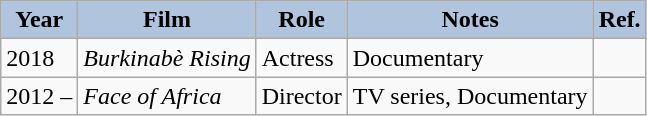<table class="wikitable">
<tr>
<th style="background:#B0C4DE;">Year</th>
<th style="background:#B0C4DE;">Film</th>
<th style="background:#B0C4DE;">Role</th>
<th style="background:#B0C4DE;">Notes</th>
<th style="background:#B0C4DE;">Ref.</th>
</tr>
<tr>
<td>2018</td>
<td><em>Burkinabè Rising</em></td>
<td>Actress</td>
<td>Documentary</td>
<td></td>
</tr>
<tr>
<td>2012 –</td>
<td><em>Face of Africa</em></td>
<td>Director</td>
<td>TV series, Documentary</td>
<td></td>
</tr>
</table>
